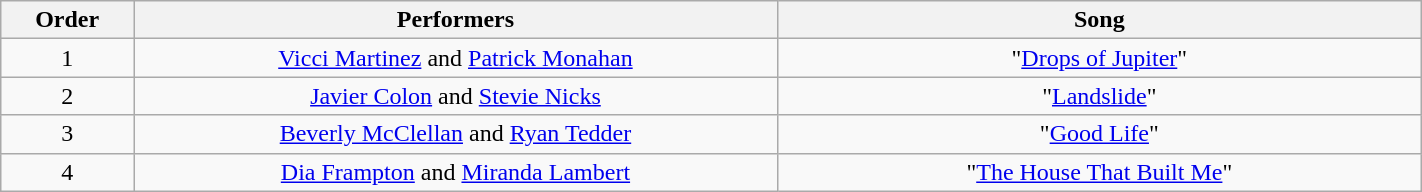<table class="wikitable" style="text-align:center; width:75%;">
<tr>
<th width="05%">Order</th>
<th width="25%">Performers</th>
<th width="25%">Song</th>
</tr>
<tr>
<td>1</td>
<td><a href='#'>Vicci Martinez</a> and <a href='#'>Patrick Monahan</a></td>
<td>"<a href='#'>Drops of Jupiter</a>"</td>
</tr>
<tr>
<td>2</td>
<td><a href='#'>Javier Colon</a> and <a href='#'>Stevie Nicks</a></td>
<td>"<a href='#'>Landslide</a>"</td>
</tr>
<tr>
<td>3</td>
<td><a href='#'>Beverly McClellan</a> and <a href='#'>Ryan Tedder</a></td>
<td>"<a href='#'>Good Life</a>"</td>
</tr>
<tr>
<td>4</td>
<td><a href='#'>Dia Frampton</a> and <a href='#'>Miranda Lambert</a></td>
<td>"<a href='#'>The House That Built Me</a>"</td>
</tr>
</table>
